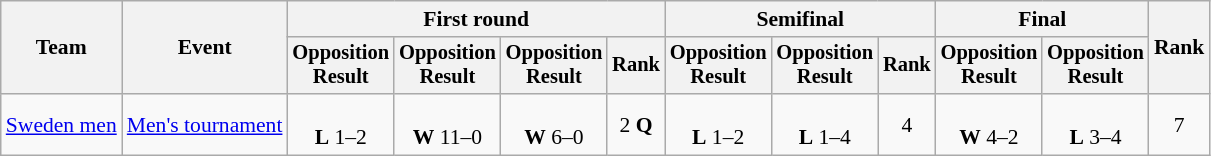<table class=wikitable style=font-size:90%;text-align:center>
<tr>
<th rowspan=2>Team</th>
<th rowspan=2>Event</th>
<th colspan=4>First round</th>
<th colspan=3>Semifinal</th>
<th colspan=2>Final</th>
<th rowspan=2>Rank</th>
</tr>
<tr style=font-size:95%>
<th>Opposition<br>Result</th>
<th>Opposition<br>Result</th>
<th>Opposition<br>Result</th>
<th>Rank</th>
<th>Opposition<br>Result</th>
<th>Opposition<br>Result</th>
<th>Rank</th>
<th>Opposition<br>Result</th>
<th>Opposition<br>Result</th>
</tr>
<tr>
<td align=left><a href='#'>Sweden men</a></td>
<td align=left><a href='#'>Men's tournament</a></td>
<td><br><strong>L</strong> 1–2</td>
<td><br><strong>W</strong> 11–0</td>
<td><br><strong>W</strong> 6–0</td>
<td>2 <strong>Q</strong></td>
<td><br><strong>L</strong> 1–2</td>
<td><br><strong>L</strong> 1–4</td>
<td>4</td>
<td><br><strong>W</strong> 4–2</td>
<td><br><strong>L</strong> 3–4</td>
<td>7</td>
</tr>
</table>
